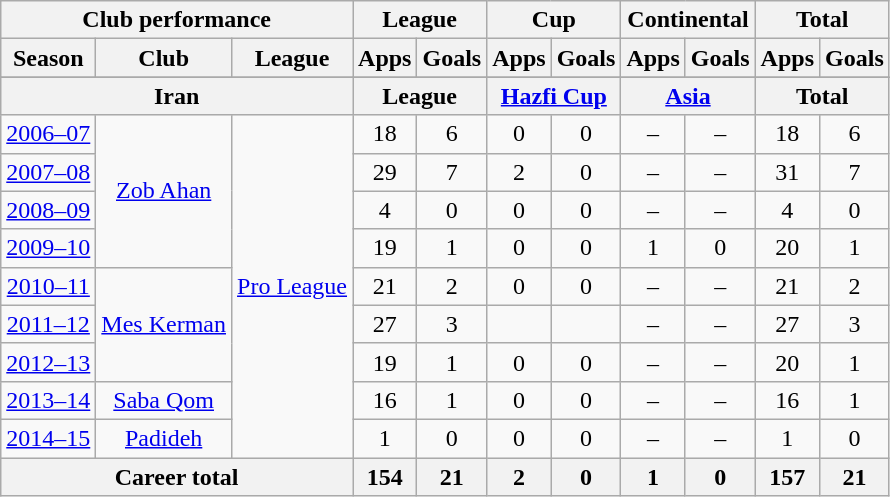<table class="wikitable" style="text-align:center">
<tr>
<th colspan=3>Club performance</th>
<th colspan=2>League</th>
<th colspan=2>Cup</th>
<th colspan=2>Continental</th>
<th colspan=2>Total</th>
</tr>
<tr>
<th>Season</th>
<th>Club</th>
<th>League</th>
<th>Apps</th>
<th>Goals</th>
<th>Apps</th>
<th>Goals</th>
<th>Apps</th>
<th>Goals</th>
<th>Apps</th>
<th>Goals</th>
</tr>
<tr>
</tr>
<tr>
<th colspan=3>Iran</th>
<th colspan=2>League</th>
<th colspan=2><a href='#'>Hazfi Cup</a></th>
<th colspan=2><a href='#'>Asia</a></th>
<th colspan=2>Total</th>
</tr>
<tr>
<td><a href='#'>2006–07</a></td>
<td rowspan="4"><a href='#'>Zob Ahan</a></td>
<td rowspan="9"><a href='#'>Pro League</a></td>
<td>18</td>
<td>6</td>
<td>0</td>
<td>0</td>
<td>–</td>
<td>–</td>
<td>18</td>
<td>6</td>
</tr>
<tr>
<td><a href='#'>2007–08</a></td>
<td>29</td>
<td>7</td>
<td>2</td>
<td>0</td>
<td>–</td>
<td>–</td>
<td>31</td>
<td>7</td>
</tr>
<tr>
<td><a href='#'>2008–09</a></td>
<td>4</td>
<td>0</td>
<td>0</td>
<td>0</td>
<td>–</td>
<td>–</td>
<td>4</td>
<td>0</td>
</tr>
<tr>
<td><a href='#'>2009–10</a></td>
<td>19</td>
<td>1</td>
<td>0</td>
<td>0</td>
<td>1</td>
<td>0</td>
<td>20</td>
<td>1</td>
</tr>
<tr>
<td><a href='#'>2010–11</a></td>
<td rowspan="3"><a href='#'>Mes Kerman</a></td>
<td>21</td>
<td>2</td>
<td>0</td>
<td>0</td>
<td>–</td>
<td>–</td>
<td>21</td>
<td>2</td>
</tr>
<tr>
<td><a href='#'>2011–12</a></td>
<td>27</td>
<td>3</td>
<td></td>
<td></td>
<td>–</td>
<td>–</td>
<td>27</td>
<td>3</td>
</tr>
<tr>
<td><a href='#'>2012–13</a></td>
<td>19</td>
<td>1</td>
<td>0</td>
<td>0</td>
<td>–</td>
<td>–</td>
<td>20</td>
<td>1</td>
</tr>
<tr>
<td><a href='#'>2013–14</a></td>
<td><a href='#'>Saba Qom</a></td>
<td>16</td>
<td>1</td>
<td>0</td>
<td>0</td>
<td>–</td>
<td>–</td>
<td>16</td>
<td>1</td>
</tr>
<tr>
<td><a href='#'>2014–15</a></td>
<td><a href='#'>Padideh</a></td>
<td>1</td>
<td>0</td>
<td>0</td>
<td>0</td>
<td>–</td>
<td>–</td>
<td>1</td>
<td>0</td>
</tr>
<tr>
<th colspan=3>Career total</th>
<th>154</th>
<th>21</th>
<th>2</th>
<th>0</th>
<th>1</th>
<th>0</th>
<th>157</th>
<th>21</th>
</tr>
</table>
